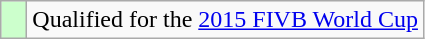<table class="wikitable" style="text-align: left;">
<tr>
<td width=10px bgcolor=#ccffcc></td>
<td>Qualified for the <a href='#'>2015 FIVB World Cup</a></td>
</tr>
</table>
